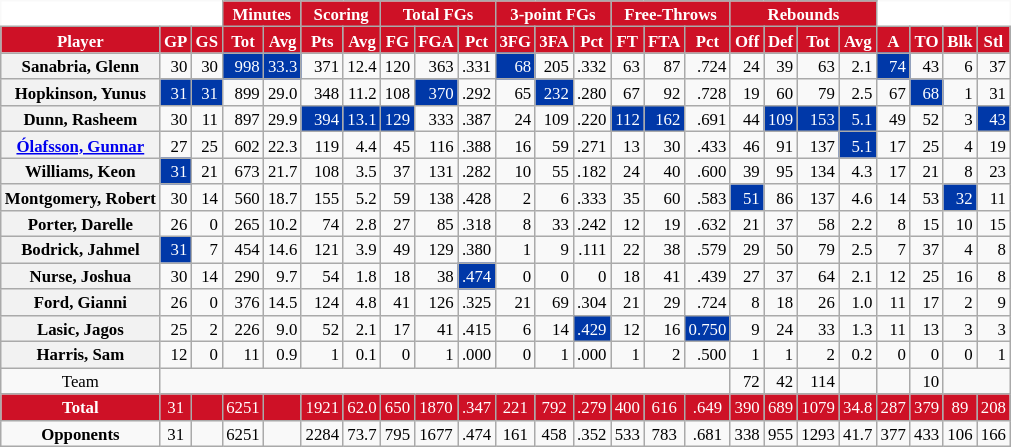<table class="wikitable sortable" border="1" style="font-size:70%;">
<tr>
<th colspan="3" style="border-top-style:hidden; border-left-style:hidden; background: white;"></th>
<th colspan="2" style="background:#CE1126; color:#ffffff;">Minutes</th>
<th colspan="2" style="background:#CE1126; color:#ffffff;">Scoring</th>
<th colspan="3" style="background:#CE1126; color:#ffffff;">Total FGs</th>
<th colspan="3" style="background:#CE1126; color:#ffffff;">3-point FGs</th>
<th colspan="3" style="background:#CE1126; color:#ffffff;">Free-Throws</th>
<th colspan="4" style="background:#CE1126; color:#ffffff;">Rebounds</th>
<th colspan="4" style="border-top-style:hidden; border-right-style:hidden; background: white;"></th>
</tr>
<tr>
<th scope="col" style="background:#CE1126; color:#ffffff;">Player</th>
<th scope="col" style="background:#CE1126; color:#ffffff;">GP</th>
<th scope="col" style="background:#CE1126; color:#ffffff;">GS</th>
<th scope="col" style="background:#CE1126; color:#ffffff;">Tot</th>
<th scope="col" style="background:#CE1126; color:#ffffff;">Avg</th>
<th scope="col" style="background:#CE1126; color:#ffffff;">Pts</th>
<th scope="col" style="background:#CE1126; color:#ffffff;">Avg</th>
<th scope="col" style="background:#CE1126; color:#ffffff;">FG</th>
<th scope="col" style="background:#CE1126; color:#ffffff;">FGA</th>
<th scope="col" style="background:#CE1126; color:#ffffff;">Pct</th>
<th scope="col" style="background:#CE1126; color:#ffffff;">3FG</th>
<th scope="col" style="background:#CE1126; color:#ffffff;">3FA</th>
<th scope="col" style="background:#CE1126; color:#ffffff;">Pct</th>
<th scope="col" style="background:#CE1126; color:#ffffff;">FT</th>
<th scope="col" style="background:#CE1126; color:#ffffff;">FTA</th>
<th scope="col" style="background:#CE1126; color:#ffffff;">Pct</th>
<th scope="col" style="background:#CE1126; color:#ffffff;">Off</th>
<th scope="col" style="background:#CE1126; color:#ffffff;">Def</th>
<th scope="col" style="background:#CE1126; color:#ffffff;">Tot</th>
<th scope="col" style="background:#CE1126; color:#ffffff;">Avg</th>
<th scope="col" style="background:#CE1126; color:#ffffff;">A</th>
<th scope="col" style="background:#CE1126; color:#ffffff;">TO</th>
<th scope="col" style="background:#CE1126; color:#ffffff;">Blk</th>
<th scope="col" style="background:#CE1126; color:#ffffff;">Stl</th>
</tr>
<tr>
<th style=white-space:nowrap>Sanabria, Glenn</th>
<td align="right"> 30</td>
<td align="right"> 30</td>
<td align="right" style="background:#0038A8; color:#ffffff;"> 998</td>
<td align="right" style="background:#0038A8; color:#ffffff;"> 33.3</td>
<td align="right"> 371</td>
<td align="right"> 12.4</td>
<td align="right"> 120</td>
<td align="right"> 363</td>
<td align="right"> .331</td>
<td align="right" style="background:#0038A8; color:#ffffff;"> 68</td>
<td align="right"> 205</td>
<td align="right"> .332</td>
<td align="right"> 63</td>
<td align="right"> 87</td>
<td align="right"> .724</td>
<td align="right"> 24</td>
<td align="right"> 39</td>
<td align="right"> 63</td>
<td align="right"> 2.1</td>
<td align="right" style="background:#0038A8; color:#ffffff;"> 74</td>
<td align="right"> 43</td>
<td align="right"> 6</td>
<td align="right"> 37</td>
</tr>
<tr>
<th style=white-space:nowrap>Hopkinson, Yunus</th>
<td align="right" style="background:#0038A8; color:#ffffff;"> 31</td>
<td align="right" style="background:#0038A8; color:#ffffff;"> 31</td>
<td align="right"> 899</td>
<td align="right"> 29.0</td>
<td align="right"> 348</td>
<td align="right"> 11.2</td>
<td align="right"> 108</td>
<td align="right" style="background:#0038A8; color:#ffffff;"> 370</td>
<td align="right"> .292</td>
<td align="right"> 65</td>
<td align="right" style="background:#0038A8; color:#ffffff;"> 232</td>
<td align="right"> .280</td>
<td align="right"> 67</td>
<td align="right"> 92</td>
<td align="right"> .728</td>
<td align="right"> 19</td>
<td align="right"> 60</td>
<td align="right"> 79</td>
<td align="right"> 2.5</td>
<td align="right"> 67</td>
<td align="right" style="background:#0038A8; color:#ffffff;"> 68</td>
<td align="right"> 1</td>
<td align="right"> 31</td>
</tr>
<tr>
<th style=white-space:nowrap>Dunn, Rasheem</th>
<td align="right"> 30</td>
<td align="right"> 11</td>
<td align="right"> 897</td>
<td align="right"> 29.9</td>
<td align="right" style="background:#0038A8; color:#ffffff;"> 394</td>
<td align="right" style="background:#0038A8; color:#ffffff;"> 13.1</td>
<td align="right" style="background:#0038A8; color:#ffffff;"> 129</td>
<td align="right"> 333</td>
<td align="right"> .387</td>
<td align="right"> 24</td>
<td align="right"> 109</td>
<td align="right"> .220</td>
<td align="right" style="background:#0038A8; color:#ffffff;"> 112</td>
<td align="right" style="background:#0038A8; color:#ffffff;"> 162</td>
<td align="right"> .691</td>
<td align="right"> 44</td>
<td align="right" style="background:#0038A8; color:#ffffff;"> 109</td>
<td align="right" style="background:#0038A8; color:#ffffff;"> 153</td>
<td align="right" style="background:#0038A8; color:#ffffff;"> 5.1</td>
<td align="right"> 49</td>
<td align="right"> 52</td>
<td align="right"> 3</td>
<td align="right" style="background:#0038A8; color:#ffffff;"> 43</td>
</tr>
<tr>
<th style=white-space:nowrap><a href='#'>Ólafsson, Gunnar</a></th>
<td align="right"> 27</td>
<td align="right"> 25</td>
<td align="right"> 602</td>
<td align="right"> 22.3</td>
<td align="right"> 119</td>
<td align="right"> 4.4</td>
<td align="right"> 45</td>
<td align="right"> 116</td>
<td align="right"> .388</td>
<td align="right"> 16</td>
<td align="right"> 59</td>
<td align="right"> .271</td>
<td align="right"> 13</td>
<td align="right"> 30</td>
<td align="right"> .433</td>
<td align="right"> 46</td>
<td align="right"> 91</td>
<td align="right"> 137</td>
<td align="right" style="background:#0038A8; color:#ffffff;"> 5.1</td>
<td align="right"> 17</td>
<td align="right"> 25</td>
<td align="right"> 4</td>
<td align="right"> 19</td>
</tr>
<tr>
<th style=white-space:nowrap>Williams, Keon</th>
<td align="right" style="background:#0038A8; color:#ffffff;"> 31</td>
<td align="right"> 21</td>
<td align="right"> 673</td>
<td align="right"> 21.7</td>
<td align="right"> 108</td>
<td align="right"> 3.5</td>
<td align="right"> 37</td>
<td align="right"> 131</td>
<td align="right"> .282</td>
<td align="right"> 10</td>
<td align="right"> 55</td>
<td align="right"> .182</td>
<td align="right"> 24</td>
<td align="right"> 40</td>
<td align="right"> .600</td>
<td align="right"> 39</td>
<td align="right"> 95</td>
<td align="right"> 134</td>
<td align="right"> 4.3</td>
<td align="right"> 17</td>
<td align="right"> 21</td>
<td align="right"> 8</td>
<td align="right"> 23</td>
</tr>
<tr>
<th style=white-space:nowrap>Montgomery, Robert</th>
<td align="right"> 30</td>
<td align="right"> 14</td>
<td align="right"> 560</td>
<td align="right"> 18.7</td>
<td align="right"> 155</td>
<td align="right"> 5.2</td>
<td align="right"> 59</td>
<td align="right"> 138</td>
<td align="right"> .428</td>
<td align="right"> 2</td>
<td align="right"> 6</td>
<td align="right"> .333</td>
<td align="right"> 35</td>
<td align="right"> 60</td>
<td align="right"> .583</td>
<td align="right" style="background:#0038A8; color:#ffffff;"> 51</td>
<td align="right"> 86</td>
<td align="right"> 137</td>
<td align="right"> 4.6</td>
<td align="right"> 14</td>
<td align="right"> 53</td>
<td align="right" style="background:#0038A8; color:#ffffff;"> 32</td>
<td align="right"> 11</td>
</tr>
<tr>
<th style=white-space:nowrap>Porter, Darelle</th>
<td align="right"> 26</td>
<td align="right"> 0</td>
<td align="right"> 265</td>
<td align="right"> 10.2</td>
<td align="right"> 74</td>
<td align="right"> 2.8</td>
<td align="right"> 27</td>
<td align="right"> 85</td>
<td align="right"> .318</td>
<td align="right"> 8</td>
<td align="right"> 33</td>
<td align="right"> .242</td>
<td align="right"> 12</td>
<td align="right"> 19</td>
<td align="right"> .632</td>
<td align="right"> 21</td>
<td align="right"> 37</td>
<td align="right"> 58</td>
<td align="right"> 2.2</td>
<td align="right"> 8</td>
<td align="right"> 15</td>
<td align="right"> 10</td>
<td align="right"> 15</td>
</tr>
<tr>
<th style=white-space:nowrap>Bodrick, Jahmel</th>
<td align="right" style="background:#0038A8; color:#ffffff;"> 31</td>
<td align="right"> 7</td>
<td align="right"> 454</td>
<td align="right"> 14.6</td>
<td align="right"> 121</td>
<td align="right"> 3.9</td>
<td align="right"> 49</td>
<td align="right"> 129</td>
<td align="right"> .380</td>
<td align="right"> 1</td>
<td align="right"> 9</td>
<td align="right"> .111</td>
<td align="right"> 22</td>
<td align="right"> 38</td>
<td align="right"> .579</td>
<td align="right"> 29</td>
<td align="right"> 50</td>
<td align="right"> 79</td>
<td align="right"> 2.5</td>
<td align="right"> 7</td>
<td align="right"> 37</td>
<td align="right"> 4</td>
<td align="right"> 8</td>
</tr>
<tr>
<th style=white-space:nowrap>Nurse, Joshua</th>
<td align="right"> 30</td>
<td align="right"> 14</td>
<td align="right"> 290</td>
<td align="right"> 9.7</td>
<td align="right"> 54</td>
<td align="right"> 1.8</td>
<td align="right"> 18</td>
<td align="right"> 38</td>
<td align="right" style="background:#0038A8; color:#ffffff;"> .474</td>
<td align="right"> 0</td>
<td align="right"> 0</td>
<td align="right"> 0</td>
<td align="right"> 18</td>
<td align="right"> 41</td>
<td align="right"> .439</td>
<td align="right"> 27</td>
<td align="right"> 37</td>
<td align="right"> 64</td>
<td align="right"> 2.1</td>
<td align="right"> 12</td>
<td align="right"> 25</td>
<td align="right"> 16</td>
<td align="right"> 8</td>
</tr>
<tr>
<th style=white-space:nowrap>Ford, Gianni</th>
<td align="right"> 26</td>
<td align="right"> 0</td>
<td align="right"> 376</td>
<td align="right"> 14.5</td>
<td align="right"> 124</td>
<td align="right"> 4.8</td>
<td align="right"> 41</td>
<td align="right"> 126</td>
<td align="right"> .325</td>
<td align="right"> 21</td>
<td align="right"> 69</td>
<td align="right"> .304</td>
<td align="right"> 21</td>
<td align="right"> 29</td>
<td align="right"> .724</td>
<td align="right"> 8</td>
<td align="right"> 18</td>
<td align="right"> 26</td>
<td align="right"> 1.0</td>
<td align="right"> 11</td>
<td align="right"> 17</td>
<td align="right"> 2</td>
<td align="right"> 9</td>
</tr>
<tr>
<th style=white-space:nowrap>Lasic, Jagos</th>
<td align="right"> 25</td>
<td align="right"> 2</td>
<td align="right"> 226</td>
<td align="right"> 9.0</td>
<td align="right"> 52</td>
<td align="right"> 2.1</td>
<td align="right"> 17</td>
<td align="right"> 41</td>
<td align="right"> .415</td>
<td align="right"> 6</td>
<td align="right"> 14</td>
<td align="right" style="background:#0038A8; color:#ffffff;"> .429</td>
<td align="right"> 12</td>
<td align="right"> 16</td>
<td align="right" style="background:#0038A8; color:#ffffff;"> 0.750</td>
<td align="right"> 9</td>
<td align="right"> 24</td>
<td align="right"> 33</td>
<td align="right"> 1.3</td>
<td align="right"> 11</td>
<td align="right"> 13</td>
<td align="right"> 3</td>
<td align="right"> 3</td>
</tr>
<tr>
<th style=white-space:nowrap>Harris, Sam</th>
<td align="right"> 12</td>
<td align="right"> 0</td>
<td align="right"> 11</td>
<td align="right"> 0.9</td>
<td align="right"> 1</td>
<td align="right"> 0.1</td>
<td align="right"> 0</td>
<td align="right"> 1</td>
<td align="right"> .000</td>
<td align="right"> 0</td>
<td align="right"> 1</td>
<td align="right"> .000</td>
<td align="right"> 1</td>
<td align="right"> 2</td>
<td align="right"> .500</td>
<td align="right"> 1</td>
<td align="right"> 1</td>
<td align="right"> 2</td>
<td align="right"> 0.2</td>
<td align="right"> 0</td>
<td align="right"> 0</td>
<td align="right"> 0</td>
<td align="right"> 1</td>
</tr>
<tr class="sortbottom">
<td align="center">Team</td>
<td align="right" style="border-right-style:hidden"></td>
<td align="right" style="border-right-style:hidden"></td>
<td align="right" style="border-right-style:hidden"></td>
<td align="right" style="border-right-style:hidden"></td>
<td align="right" style="border-right-style:hidden"></td>
<td align="right" style="border-right-style:hidden"></td>
<td align="right" style="border-right-style:hidden"></td>
<td align="right" style="border-right-style:hidden"></td>
<td align="right" style="border-right-style:hidden"></td>
<td align="right" style="border-right-style:hidden"></td>
<td align="right" style="border-right-style:hidden"></td>
<td align="right" style="border-right-style:hidden"></td>
<td align="right" style="border-right-style:hidden"></td>
<td align="right" style="border-right-style:hidden"></td>
<td align="right"></td>
<td align="right"> 72</td>
<td align="right"> 42</td>
<td align="right"> 114</td>
<td align="right"></td>
<td align="right"></td>
<td align="right"> 10</td>
<td align="right" style="border-right-style:hidden"></td>
<td align="right"></td>
</tr>
<tr class="sortbottom">
<td align="center" style="background:#CE1126; color:#ffffff;"><strong>Total</strong></td>
<td align="center" style="background:#CE1126; color:#ffffff;"> 31</td>
<td align="center" style="background:#CE1126; color:#ffffff;"></td>
<td align="center" style="background:#CE1126; color:#ffffff;"> 6251</td>
<td align="center" style="background:#CE1126; color:#ffffff;"></td>
<td align="center" style="background:#CE1126; color:#ffffff;"> 1921</td>
<td align="center" style="background:#CE1126; color:#ffffff;"> 62.0</td>
<td align="center" style="background:#CE1126; color:#ffffff;"> 650</td>
<td align="center" style="background:#CE1126; color:#ffffff;"> 1870</td>
<td align="center" style="background:#CE1126; color:#ffffff;"> .347</td>
<td align="center" style="background:#CE1126; color:#ffffff;"> 221</td>
<td align="center" style="background:#CE1126; color:#ffffff;"> 792</td>
<td align="center" style="background:#CE1126; color:#ffffff;"> .279</td>
<td align="center" style="background:#CE1126; color:#ffffff;"> 400</td>
<td align="center" style="background:#CE1126; color:#ffffff;"> 616</td>
<td align="center" style="background:#CE1126; color:#ffffff;"> .649</td>
<td align="center" style="background:#CE1126; color:#ffffff;"> 390</td>
<td align="center" style="background:#CE1126; color:#ffffff;"> 689</td>
<td align="center" style="background:#CE1126; color:#ffffff;"> 1079</td>
<td align="center" style="background:#CE1126; color:#ffffff;"> 34.8</td>
<td align="center" style="background:#CE1126; color:#ffffff;"> 287</td>
<td align="center" style="background:#CE1126; color:#ffffff;"> 379</td>
<td align="center" style="background:#CE1126; color:#ffffff;"> 89</td>
<td align="center" style="background:#CE1126; color:#ffffff;"> 208</td>
</tr>
<tr class="sortbottom">
<td align="center"><strong>Opponents</strong></td>
<td align="center"> 31</td>
<td align="center"></td>
<td align="center"> 6251</td>
<td align="center"></td>
<td align="center"> 2284</td>
<td align="center"> 73.7</td>
<td align="center"> 795</td>
<td align="center"> 1677</td>
<td align="center"> .474</td>
<td align="center"> 161</td>
<td align="center"> 458</td>
<td align="center"> .352</td>
<td align="center"> 533</td>
<td align="center"> 783</td>
<td align="center"> .681</td>
<td align="center"> 338</td>
<td align="center"> 955</td>
<td align="center"> 1293</td>
<td align="center"> 41.7</td>
<td align="center"> 377</td>
<td align="center"> 433</td>
<td align="center"> 106</td>
<td align="center"> 166</td>
</tr>
</table>
